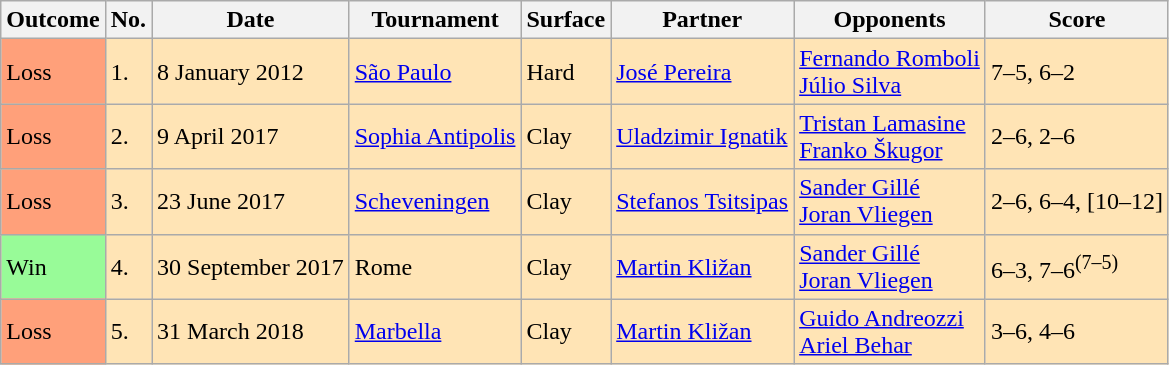<table class=wikitable>
<tr>
<th>Outcome</th>
<th>No.</th>
<th>Date</th>
<th>Tournament</th>
<th>Surface</th>
<th>Partner</th>
<th>Opponents</th>
<th>Score</th>
</tr>
<tr bgcolor=moccasin>
<td style="background:#ffa07a;">Loss</td>
<td>1.</td>
<td>8 January 2012</td>
<td><a href='#'>São Paulo</a></td>
<td>Hard</td>
<td> <a href='#'>José Pereira</a></td>
<td> <a href='#'>Fernando Romboli</a><br> <a href='#'>Júlio Silva</a></td>
<td>7–5, 6–2</td>
</tr>
<tr bgcolor=moccasin>
<td style="background:#ffa07a;">Loss</td>
<td>2.</td>
<td>9 April 2017</td>
<td><a href='#'>Sophia Antipolis</a></td>
<td>Clay</td>
<td> <a href='#'>Uladzimir Ignatik</a></td>
<td> <a href='#'>Tristan Lamasine</a><br> <a href='#'>Franko Škugor</a></td>
<td>2–6, 2–6</td>
</tr>
<tr bgcolor=moccasin>
<td style="background:#ffa07a;">Loss</td>
<td>3.</td>
<td>23 June 2017</td>
<td><a href='#'>Scheveningen</a></td>
<td>Clay</td>
<td> <a href='#'>Stefanos Tsitsipas</a></td>
<td> <a href='#'>Sander Gillé</a><br> <a href='#'>Joran Vliegen</a></td>
<td>2–6, 6–4, [10–12]</td>
</tr>
<tr bgcolor=moccasin>
<td style="background:#98fb98;">Win</td>
<td>4.</td>
<td>30 September 2017</td>
<td>Rome</td>
<td>Clay</td>
<td> <a href='#'>Martin Kližan</a></td>
<td> <a href='#'>Sander Gillé</a><br> <a href='#'>Joran Vliegen</a></td>
<td>6–3, 7–6<sup>(7–5)</sup></td>
</tr>
<tr bgcolor=moccasin>
<td style="background:#ffa07a;">Loss</td>
<td>5.</td>
<td>31 March 2018</td>
<td><a href='#'>Marbella</a></td>
<td>Clay</td>
<td> <a href='#'>Martin Kližan</a></td>
<td> <a href='#'>Guido Andreozzi</a><br> <a href='#'>Ariel Behar</a></td>
<td>3–6, 4–6</td>
</tr>
</table>
